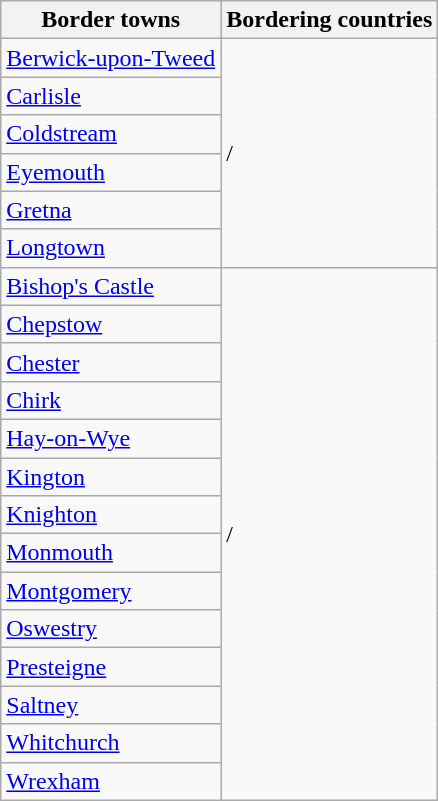<table class="wikitable">
<tr>
<th>Border towns</th>
<th>Bordering countries</th>
</tr>
<tr>
<td><a href='#'>Berwick-upon-Tweed</a></td>
<td rowspan="6"> / </td>
</tr>
<tr>
<td><a href='#'>Carlisle</a></td>
</tr>
<tr>
<td><a href='#'>Coldstream</a></td>
</tr>
<tr>
<td><a href='#'>Eyemouth</a></td>
</tr>
<tr>
<td><a href='#'>Gretna</a></td>
</tr>
<tr>
<td><a href='#'>Longtown</a></td>
</tr>
<tr>
<td><a href='#'>Bishop's Castle</a></td>
<td rowspan="14"> / </td>
</tr>
<tr>
<td><a href='#'>Chepstow</a></td>
</tr>
<tr>
<td><a href='#'>Chester</a></td>
</tr>
<tr>
<td><a href='#'>Chirk</a></td>
</tr>
<tr>
<td><a href='#'>Hay-on-Wye</a></td>
</tr>
<tr>
<td><a href='#'>Kington</a></td>
</tr>
<tr>
<td><a href='#'>Knighton</a></td>
</tr>
<tr>
<td><a href='#'>Monmouth</a></td>
</tr>
<tr>
<td><a href='#'>Montgomery</a></td>
</tr>
<tr>
<td><a href='#'>Oswestry</a></td>
</tr>
<tr>
<td><a href='#'>Presteigne</a></td>
</tr>
<tr>
<td><a href='#'>Saltney</a></td>
</tr>
<tr>
<td><a href='#'>Whitchurch</a></td>
</tr>
<tr>
<td><a href='#'>Wrexham</a></td>
</tr>
</table>
